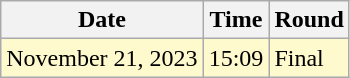<table class="wikitable">
<tr>
<th>Date</th>
<th>Time</th>
<th>Round</th>
</tr>
<tr style=background:lemonchiffon>
<td>November 21, 2023</td>
<td>15:09</td>
<td>Final</td>
</tr>
</table>
